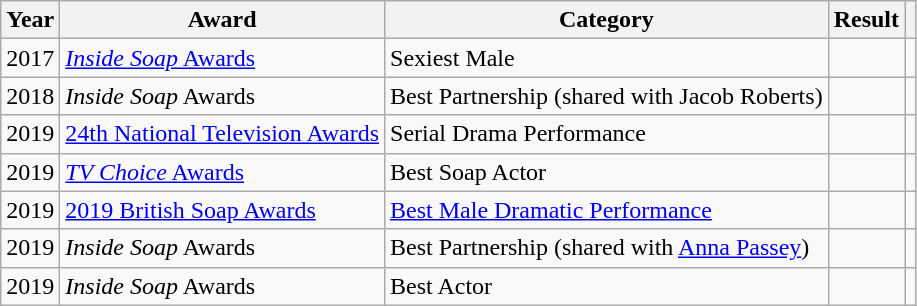<table class="wikitable sortable">
<tr>
<th>Year</th>
<th>Award</th>
<th>Category</th>
<th>Result</th>
<th scope=col class=unsortable></th>
</tr>
<tr>
<td>2017</td>
<td><a href='#'><em>Inside Soap</em> Awards</a></td>
<td>Sexiest Male</td>
<td></td>
<td align="center"></td>
</tr>
<tr>
<td>2018</td>
<td><em>Inside Soap</em> Awards</td>
<td>Best Partnership (shared with Jacob Roberts)</td>
<td></td>
<td align="center"></td>
</tr>
<tr>
<td>2019</td>
<td><a href='#'>24th National Television Awards</a></td>
<td>Serial Drama Performance</td>
<td></td>
<td align="center"></td>
</tr>
<tr>
<td>2019</td>
<td><a href='#'><em>TV Choice</em> Awards</a></td>
<td>Best Soap Actor</td>
<td></td>
<td align="center"></td>
</tr>
<tr>
<td>2019</td>
<td><a href='#'>2019 British Soap Awards</a></td>
<td><a href='#'>Best Male Dramatic Performance</a></td>
<td></td>
<td align="center"></td>
</tr>
<tr>
<td>2019</td>
<td><em>Inside Soap</em> Awards</td>
<td>Best Partnership (shared with <a href='#'>Anna Passey</a>)</td>
<td></td>
<td align="center"></td>
</tr>
<tr>
<td>2019</td>
<td><em>Inside Soap</em> Awards</td>
<td>Best Actor</td>
<td></td>
<td align="center"></td>
</tr>
</table>
